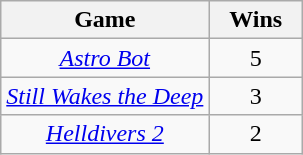<table class="wikitable sortable plainrowheaders" style="text-align:center">
<tr>
<th scope="col" align="center">Game</th>
<th scope="col" width="55">Wins</th>
</tr>
<tr>
<td><em><a href='#'>Astro Bot</a></em></td>
<td>5</td>
</tr>
<tr>
<td><em><a href='#'>Still Wakes the Deep</a></em></td>
<td>3</td>
</tr>
<tr>
<td><em><a href='#'>Helldivers 2</a></em></td>
<td>2</td>
</tr>
</table>
